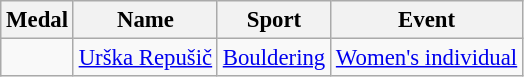<table class="wikitable sortable" style="font-size: 95%;">
<tr>
<th>Medal</th>
<th>Name</th>
<th>Sport</th>
<th>Event</th>
</tr>
<tr>
<td></td>
<td><a href='#'>Urška Repušič</a></td>
<td><a href='#'>Bouldering</a></td>
<td><a href='#'>Women's individual</a></td>
</tr>
</table>
